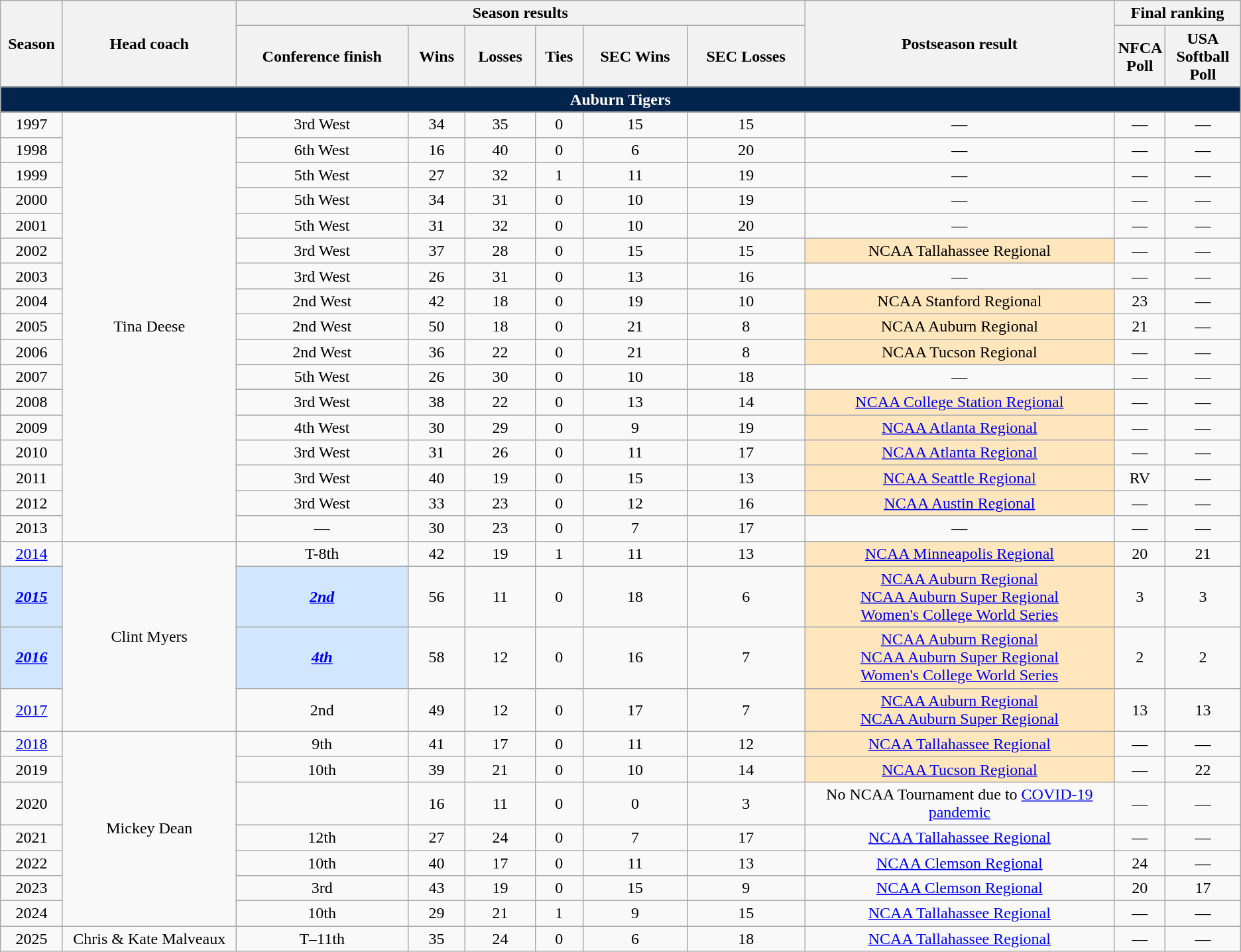<table class="wikitable" style="text-align:center;">
<tr>
<th rowspan="2" style="width:5%;">Season</th>
<th rowspan="2" style="width:14%;">Head coach</th>
<th colspan="6">Season results</th>
<th rowspan="2" style="width:25%;">Postseason result</th>
<th colspan="2" style="width:10%;">Final ranking</th>
</tr>
<tr>
<th>Conference finish</th>
<th>Wins</th>
<th>Losses</th>
<th>Ties</th>
<th>SEC Wins</th>
<th>SEC Losses</th>
<th>NFCA Poll</th>
<th>USA Softball Poll</th>
</tr>
<tr>
<td Colspan="11" style="background:#03244D;color:white"><strong>Auburn Tigers</strong></td>
</tr>
<tr>
</tr>
<tr>
<td>1997</td>
<td rowspan=17>Tina Deese</td>
<td>3rd West</td>
<td>34</td>
<td>35</td>
<td>0</td>
<td>15</td>
<td>15</td>
<td>—</td>
<td>—</td>
<td>—</td>
</tr>
<tr>
<td>1998</td>
<td>6th West</td>
<td>16</td>
<td>40</td>
<td>0</td>
<td>6</td>
<td>20</td>
<td>—</td>
<td>—</td>
<td>—</td>
</tr>
<tr>
<td>1999</td>
<td>5th West</td>
<td>27</td>
<td>32</td>
<td>1</td>
<td>11</td>
<td>19</td>
<td>—</td>
<td>—</td>
<td>—</td>
</tr>
<tr>
<td>2000</td>
<td>5th West</td>
<td>34</td>
<td>31</td>
<td>0</td>
<td>10</td>
<td>19</td>
<td>—</td>
<td>—</td>
<td>—</td>
</tr>
<tr>
<td>2001</td>
<td>5th West</td>
<td>31</td>
<td>32</td>
<td>0</td>
<td>10</td>
<td>20</td>
<td>—</td>
<td>—</td>
<td>—</td>
</tr>
<tr>
<td>2002</td>
<td>3rd West</td>
<td>37</td>
<td>28</td>
<td>0</td>
<td>15</td>
<td>15</td>
<td bgcolor="#ffe6bd">NCAA Tallahassee Regional</td>
<td>—</td>
<td>—</td>
</tr>
<tr>
<td>2003</td>
<td>3rd West</td>
<td>26</td>
<td>31</td>
<td>0</td>
<td>13</td>
<td>16</td>
<td>—</td>
<td>—</td>
<td>—</td>
</tr>
<tr>
<td>2004</td>
<td>2nd West</td>
<td>42</td>
<td>18</td>
<td>0</td>
<td>19</td>
<td>10</td>
<td bgcolor="#ffe6bd">NCAA Stanford Regional</td>
<td>23</td>
<td>—</td>
</tr>
<tr>
<td>2005</td>
<td>2nd West</td>
<td>50</td>
<td>18</td>
<td>0</td>
<td>21</td>
<td>8</td>
<td bgcolor="#ffe6bd">NCAA Auburn Regional</td>
<td>21</td>
<td>—</td>
</tr>
<tr>
<td>2006</td>
<td>2nd West</td>
<td>36</td>
<td>22</td>
<td>0</td>
<td>21</td>
<td>8</td>
<td bgcolor="#ffe6bd">NCAA Tucson Regional</td>
<td>—</td>
<td>—</td>
</tr>
<tr>
<td>2007</td>
<td>5th West</td>
<td>26</td>
<td>30</td>
<td>0</td>
<td>10</td>
<td>18</td>
<td>—</td>
<td>—</td>
<td>—</td>
</tr>
<tr>
<td>2008</td>
<td>3rd West</td>
<td>38</td>
<td>22</td>
<td>0</td>
<td>13</td>
<td>14</td>
<td bgcolor="#ffe6bd"><a href='#'>NCAA College Station Regional</a></td>
<td>—</td>
<td>—</td>
</tr>
<tr>
<td>2009</td>
<td>4th West</td>
<td>30</td>
<td>29</td>
<td>0</td>
<td>9</td>
<td>19</td>
<td bgcolor="#ffe6bd"><a href='#'>NCAA Atlanta Regional</a></td>
<td>—</td>
<td>—</td>
</tr>
<tr>
<td>2010</td>
<td>3rd West</td>
<td>31</td>
<td>26</td>
<td>0</td>
<td>11</td>
<td>17</td>
<td bgcolor="#ffe6bd"><a href='#'>NCAA Atlanta Regional</a></td>
<td>—</td>
<td>—</td>
</tr>
<tr>
<td>2011</td>
<td>3rd West</td>
<td>40</td>
<td>19</td>
<td>0</td>
<td>15</td>
<td>13</td>
<td bgcolor="#ffe6bd"><a href='#'>NCAA Seattle Regional</a></td>
<td>RV</td>
<td>—</td>
</tr>
<tr>
<td>2012</td>
<td>3rd West</td>
<td>33</td>
<td>23</td>
<td>0</td>
<td>12</td>
<td>16</td>
<td bgcolor="#ffe6bd"><a href='#'>NCAA Austin Regional</a></td>
<td>—</td>
<td>—</td>
</tr>
<tr>
<td>2013</td>
<td>—</td>
<td>30</td>
<td>23</td>
<td>0</td>
<td>7</td>
<td>17</td>
<td>—</td>
<td>—</td>
<td>—</td>
</tr>
<tr>
<td><a href='#'>2014</a></td>
<td rowspan=4>Clint Myers</td>
<td>T-8th</td>
<td>42</td>
<td>19</td>
<td>1</td>
<td>11</td>
<td>13</td>
<td bgcolor="#ffe6bd"><a href='#'>NCAA Minneapolis Regional</a></td>
<td>20</td>
<td>21 </td>
</tr>
<tr>
<td align="center" style="background: #D0E7FF;"><strong><em><a href='#'>2015</a></em></strong> </td>
<td align="center" style="background: #D0E7FF;"><strong><em><a href='#'>2nd</a></em></strong> </td>
<td>56</td>
<td>11</td>
<td>0</td>
<td>18</td>
<td>6</td>
<td bgcolor="#ffe6bd"><a href='#'>NCAA Auburn Regional</a> <br> <a href='#'>NCAA Auburn Super Regional</a> <br> <a href='#'>Women's College World Series</a></td>
<td>3</td>
<td>3</td>
</tr>
<tr>
<td align="center" style="background: #D0E7FF;"><strong><em><a href='#'>2016</a></em></strong> </td>
<td align="center" style="background: #D0E7FF;"><strong><em><a href='#'>4th</a></em></strong> </td>
<td>58</td>
<td>12</td>
<td>0</td>
<td>16</td>
<td>7</td>
<td bgcolor="#ffe6bd"><a href='#'>NCAA Auburn Regional</a> <br> <a href='#'>NCAA Auburn Super Regional</a> <br> <a href='#'>Women's College World Series</a></td>
<td>2</td>
<td>2</td>
</tr>
<tr>
<td><a href='#'>2017</a></td>
<td>2nd</td>
<td>49</td>
<td>12</td>
<td>0</td>
<td>17</td>
<td>7</td>
<td bgcolor="#ffe6bd"><a href='#'>NCAA Auburn Regional</a> <br> <a href='#'>NCAA Auburn Super Regional</a></td>
<td>13</td>
<td>13</td>
</tr>
<tr>
<td><a href='#'>2018</a></td>
<td rowspan="7">Mickey Dean</td>
<td>9th</td>
<td>41</td>
<td>17</td>
<td>0</td>
<td>11</td>
<td>12</td>
<td bgcolor="#ffe6bd"><a href='#'>NCAA Tallahassee Regional</a></td>
<td>—</td>
<td>—</td>
</tr>
<tr>
<td>2019</td>
<td>10th</td>
<td>39</td>
<td>21</td>
<td>0</td>
<td>10</td>
<td>14</td>
<td bgcolor="#ffe6bd"><a href='#'>NCAA Tucson Regional</a></td>
<td>—</td>
<td>22</td>
</tr>
<tr>
<td>2020</td>
<td></td>
<td>16</td>
<td>11</td>
<td>0</td>
<td>0</td>
<td>3</td>
<td>No NCAA  Tournament due to <a href='#'>COVID-19 pandemic</a></td>
<td>—</td>
<td>—</td>
</tr>
<tr>
<td>2021</td>
<td>12th</td>
<td>27</td>
<td>24</td>
<td>0</td>
<td>7</td>
<td>17</td>
<td><a href='#'>NCAA Tallahassee Regional</a></td>
<td>—</td>
<td>—</td>
</tr>
<tr>
<td>2022</td>
<td>10th</td>
<td>40</td>
<td>17</td>
<td>0</td>
<td>11</td>
<td>13</td>
<td><a href='#'>NCAA Clemson Regional</a></td>
<td>24</td>
<td>—</td>
</tr>
<tr>
<td>2023</td>
<td>3rd</td>
<td>43</td>
<td>19</td>
<td>0</td>
<td>15</td>
<td>9</td>
<td><a href='#'>NCAA Clemson Regional</a></td>
<td>20</td>
<td>17</td>
</tr>
<tr>
<td>2024</td>
<td>10th</td>
<td>29</td>
<td>21</td>
<td>1</td>
<td>9</td>
<td>15</td>
<td><a href='#'>NCAA Tallahassee Regional</a></td>
<td>—</td>
<td>—</td>
</tr>
<tr>
<td>2025</td>
<td rowspan="1">Chris & Kate Malveaux</td>
<td>T–11th</td>
<td>35</td>
<td>24</td>
<td>0</td>
<td>6</td>
<td>18</td>
<td><a href='#'>NCAA Tallahassee Regional</a></td>
<td>—</td>
<td>—</td>
</tr>
</table>
